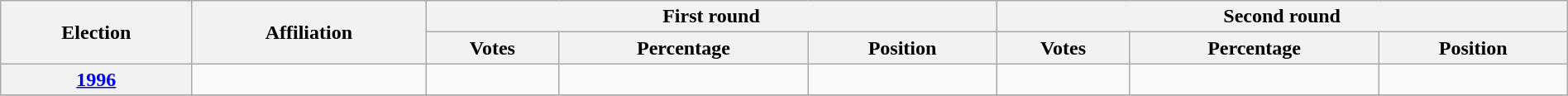<table class=wikitable width=100%>
<tr>
<th rowspan=2>Election</th>
<th rowspan=2>Affiliation</th>
<th colspan=3>First round</th>
<th colspan=3>Second round</th>
</tr>
<tr>
<th>Votes</th>
<th>Percentage</th>
<th>Position</th>
<th>Votes</th>
<th>Percentage</th>
<th>Position</th>
</tr>
<tr align=center>
<th><a href='#'>1996</a></th>
<td></td>
<td></td>
<td></td>
<td></td>
<td></td>
<td></td>
<td></td>
</tr>
<tr>
</tr>
</table>
